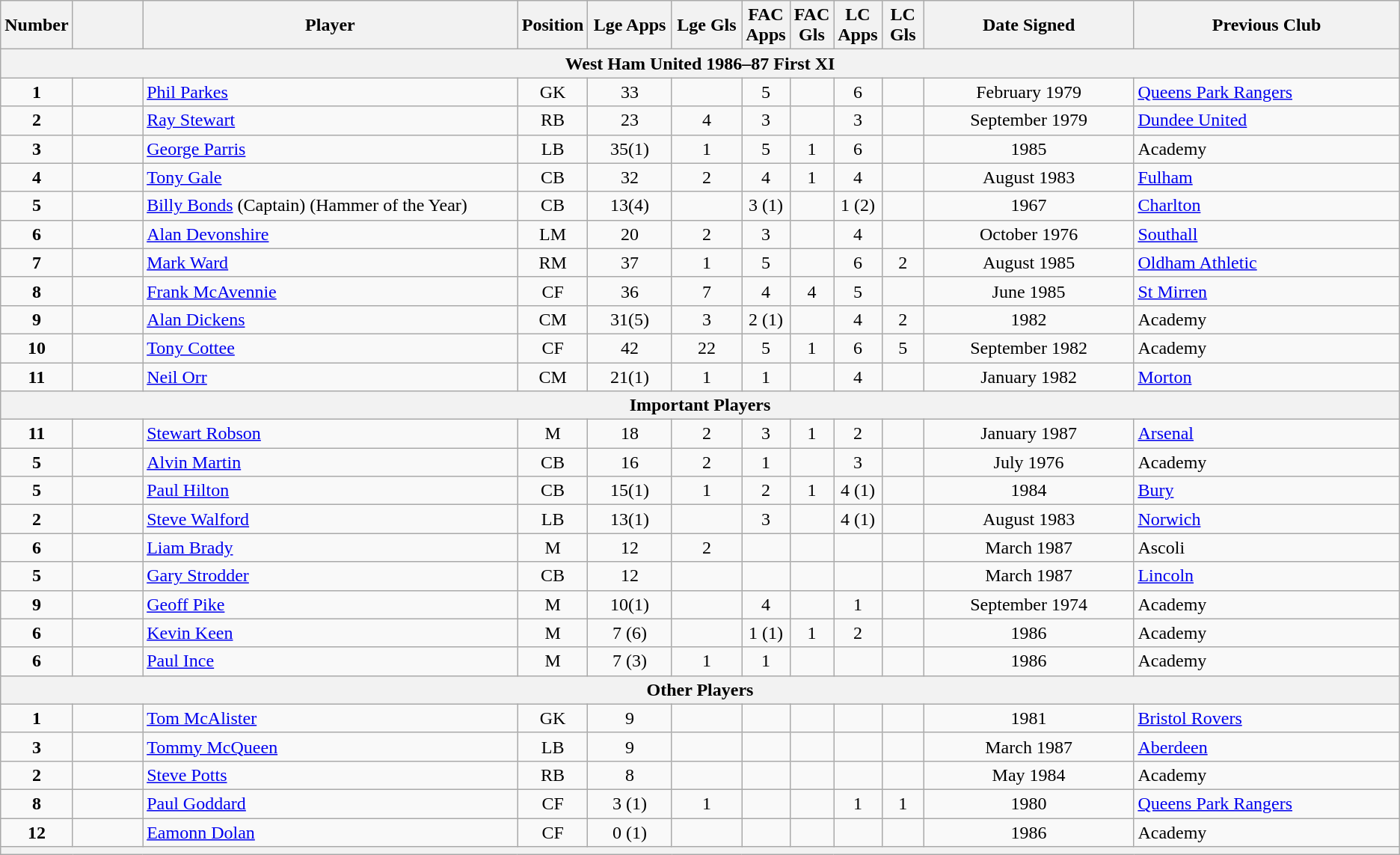<table class="wikitable">
<tr>
<th width=5%>Number</th>
<th width=5%></th>
<th !width=9%>Player</th>
<th width=4%>Position</th>
<th width=6%>Lge Apps</th>
<th width=5%>Lge Gls</th>
<th width=3%>FAC Apps</th>
<th width=3%>FAC Gls</th>
<th width=3%>LC Apps</th>
<th width=3%>LC Gls</th>
<th width=15%>Date Signed</th>
<th width=19%>Previous Club</th>
</tr>
<tr>
<th colspan=12 bgcolor=#6fd6f5>West Ham United 1986–87 First XI</th>
</tr>
<tr>
<td align=center><strong>1</strong></td>
<td align=center></td>
<td><a href='#'>Phil Parkes</a></td>
<td align=center>GK</td>
<td align=center>33</td>
<td align=center></td>
<td align=center>5</td>
<td align=center></td>
<td align=center>6</td>
<td align=center></td>
<td align=center>February 1979</td>
<td><a href='#'>Queens Park Rangers</a></td>
</tr>
<tr>
<td align=center><strong>2</strong></td>
<td align=center></td>
<td><a href='#'>Ray Stewart</a></td>
<td align=center>RB</td>
<td align=center>23</td>
<td align=center>4</td>
<td align=center>3</td>
<td align=center></td>
<td align=center>3</td>
<td align=center></td>
<td align=center>September 1979</td>
<td><a href='#'>Dundee United</a></td>
</tr>
<tr>
<td align=center><strong>3</strong></td>
<td align=center></td>
<td><a href='#'>George Parris</a></td>
<td align=center>LB</td>
<td align=center>35(1)</td>
<td align=center>1</td>
<td align=center>5</td>
<td align=center>1</td>
<td align=center>6</td>
<td align=center></td>
<td align=center>1985</td>
<td>Academy</td>
</tr>
<tr>
<td align=center><strong>4</strong></td>
<td align=center></td>
<td><a href='#'>Tony Gale</a></td>
<td align=center>CB</td>
<td align=center>32</td>
<td align=center>2</td>
<td align=center>4</td>
<td align=center>1</td>
<td align=center>4</td>
<td align=center></td>
<td align=center>August 1983</td>
<td><a href='#'>Fulham</a></td>
</tr>
<tr>
<td align=center><strong>5</strong></td>
<td align=center></td>
<td><a href='#'>Billy Bonds</a> (Captain) (Hammer of the Year)</td>
<td align=center>CB</td>
<td align=center>13(4)</td>
<td align=center></td>
<td align=center>3 (1)</td>
<td align=center></td>
<td align=center>1 (2)</td>
<td align=center></td>
<td align=center>1967</td>
<td><a href='#'>Charlton</a></td>
</tr>
<tr>
<td align=center><strong>6</strong></td>
<td align=center></td>
<td><a href='#'>Alan Devonshire</a></td>
<td align=center>LM</td>
<td align=center>20</td>
<td align=center>2</td>
<td align=center>3</td>
<td align=center></td>
<td align=center>4</td>
<td align=center></td>
<td align=center>October 1976</td>
<td><a href='#'>Southall</a></td>
</tr>
<tr>
<td align=center><strong>7</strong></td>
<td align=center></td>
<td><a href='#'>Mark Ward</a></td>
<td align=center>RM</td>
<td align=center>37</td>
<td align=center>1</td>
<td align=center>5</td>
<td align=center></td>
<td align=center>6</td>
<td align=center>2</td>
<td align=center>August 1985</td>
<td><a href='#'>Oldham Athletic</a></td>
</tr>
<tr>
<td align=center><strong>8</strong></td>
<td align=center></td>
<td><a href='#'>Frank McAvennie</a></td>
<td align=center>CF</td>
<td align=center>36</td>
<td align=center>7</td>
<td align=center>4</td>
<td align=center>4</td>
<td align=center>5</td>
<td align=center></td>
<td align=center>June 1985</td>
<td><a href='#'>St Mirren</a></td>
</tr>
<tr>
<td align=center><strong>9</strong></td>
<td align=center></td>
<td><a href='#'>Alan Dickens</a></td>
<td align=center>CM</td>
<td align=center>31(5)</td>
<td align=center>3</td>
<td align=center>2 (1)</td>
<td align=center></td>
<td align=center>4</td>
<td align=center>2</td>
<td align=center>1982</td>
<td>Academy</td>
</tr>
<tr>
<td align=center><strong>10</strong></td>
<td align=center></td>
<td><a href='#'>Tony Cottee</a></td>
<td align=center>CF</td>
<td align=center>42</td>
<td align=center>22</td>
<td align=center>5</td>
<td align=center>1</td>
<td align=center>6</td>
<td align=center>5</td>
<td align=center>September 1982</td>
<td>Academy</td>
</tr>
<tr>
<td align=center><strong>11</strong></td>
<td align=center></td>
<td><a href='#'>Neil Orr</a></td>
<td align=center>CM</td>
<td align=center>21(1)</td>
<td align=center>1</td>
<td align=center>1</td>
<td align=center></td>
<td align=center>4</td>
<td align=center></td>
<td align=center>January 1982</td>
<td><a href='#'>Morton</a></td>
</tr>
<tr>
<th colspan=12 bgcolor=#6fd6f5>Important Players</th>
</tr>
<tr>
<td align=center><strong>11</strong></td>
<td align=center></td>
<td><a href='#'>Stewart Robson</a></td>
<td align=center>M</td>
<td align=center>18</td>
<td align=center>2</td>
<td align=center>3</td>
<td align=center>1</td>
<td align=center>2</td>
<td align=center></td>
<td align=center>January 1987</td>
<td><a href='#'>Arsenal</a></td>
</tr>
<tr>
<td align=center><strong>5</strong></td>
<td align=center></td>
<td><a href='#'>Alvin Martin</a></td>
<td align=center>CB</td>
<td align=center>16</td>
<td align=center>2</td>
<td align=center>1</td>
<td align=center></td>
<td align=center>3</td>
<td align=center></td>
<td align=center>July 1976</td>
<td>Academy</td>
</tr>
<tr>
<td align=center><strong>5</strong></td>
<td align=center></td>
<td><a href='#'>Paul Hilton</a></td>
<td align=center>CB</td>
<td align=center>15(1)</td>
<td align=center>1</td>
<td align=center>2</td>
<td align=center>1</td>
<td align=center>4 (1)</td>
<td align=center></td>
<td align=center>1984</td>
<td><a href='#'>Bury</a></td>
</tr>
<tr>
<td align=center><strong>2</strong></td>
<td align=center></td>
<td><a href='#'>Steve Walford</a></td>
<td align=center>LB</td>
<td align=center>13(1)</td>
<td align=center></td>
<td align=center>3</td>
<td align=center></td>
<td align=center>4 (1)</td>
<td align=center></td>
<td align=center>August 1983</td>
<td><a href='#'>Norwich</a></td>
</tr>
<tr>
<td align=center><strong>6</strong></td>
<td align=center></td>
<td><a href='#'>Liam Brady</a></td>
<td align=center>M</td>
<td align=center>12</td>
<td align=center>2</td>
<td align=center></td>
<td align=center></td>
<td align=center></td>
<td align=center></td>
<td align=center>March 1987</td>
<td>Ascoli</td>
</tr>
<tr>
<td align=center><strong>5</strong></td>
<td align=center></td>
<td><a href='#'>Gary Strodder</a></td>
<td align=center>CB</td>
<td align=center>12</td>
<td align=center></td>
<td align=center></td>
<td align=center></td>
<td align=center></td>
<td align=center></td>
<td align=center>March 1987</td>
<td><a href='#'>Lincoln</a></td>
</tr>
<tr>
<td align=center><strong>9</strong></td>
<td align=center></td>
<td><a href='#'>Geoff Pike</a></td>
<td align=center>M</td>
<td align=center>10(1)</td>
<td align=center></td>
<td align=center>4</td>
<td align=center></td>
<td align=center>1</td>
<td align=center></td>
<td align=center>September 1974</td>
<td>Academy</td>
</tr>
<tr>
<td align=center><strong>6</strong></td>
<td align=center></td>
<td><a href='#'>Kevin Keen</a></td>
<td align=center>M</td>
<td align=center>7 (6)</td>
<td align=center></td>
<td align=center>1 (1)</td>
<td align=center>1</td>
<td align=center>2</td>
<td align=center></td>
<td align=center>1986</td>
<td>Academy</td>
</tr>
<tr>
<td align=center><strong>6</strong></td>
<td align=center></td>
<td><a href='#'>Paul Ince</a></td>
<td align=center>M</td>
<td align=center>7 (3)</td>
<td align=center>1</td>
<td align=center>1</td>
<td align=center></td>
<td align=center></td>
<td align=center></td>
<td align=center>1986</td>
<td>Academy</td>
</tr>
<tr>
<th colspan=12 bgcolor=#6fd6f5>Other Players</th>
</tr>
<tr>
<td align=center><strong>1</strong></td>
<td align=center></td>
<td><a href='#'>Tom McAlister</a></td>
<td align=center>GK</td>
<td align=center>9</td>
<td align=center></td>
<td align=center></td>
<td align=center></td>
<td align=center></td>
<td align=center></td>
<td align=center>1981</td>
<td><a href='#'>Bristol Rovers</a></td>
</tr>
<tr>
<td align=center><strong>3</strong></td>
<td align=center></td>
<td><a href='#'>Tommy McQueen</a></td>
<td align=center>LB</td>
<td align=center>9</td>
<td align=center></td>
<td align=center></td>
<td align=center></td>
<td align=center></td>
<td align=center></td>
<td align=center>March 1987</td>
<td><a href='#'>Aberdeen</a></td>
</tr>
<tr>
<td align=center><strong>2</strong></td>
<td align=center></td>
<td><a href='#'>Steve Potts</a></td>
<td align=center>RB</td>
<td align=center>8</td>
<td align=center></td>
<td align=center></td>
<td align=center></td>
<td align=center></td>
<td align=center></td>
<td align=center>May 1984</td>
<td>Academy</td>
</tr>
<tr>
<td align=center><strong>8</strong></td>
<td align=center></td>
<td><a href='#'>Paul Goddard</a></td>
<td align=center>CF</td>
<td align=center>3 (1)</td>
<td align=center>1</td>
<td align=center></td>
<td align=center></td>
<td align=center>1</td>
<td align=center>1</td>
<td align=center>1980</td>
<td><a href='#'>Queens Park Rangers</a></td>
</tr>
<tr>
<td align=center><strong>12</strong></td>
<td align=center></td>
<td><a href='#'>Eamonn Dolan</a></td>
<td align=center>CF</td>
<td align=center>0 (1)</td>
<td align=center></td>
<td align=center></td>
<td align=center></td>
<td align=center></td>
<td align=center></td>
<td align=center>1986</td>
<td>Academy</td>
</tr>
<tr>
<th colspan=12 bgcolor=#6fd6f5></th>
</tr>
</table>
